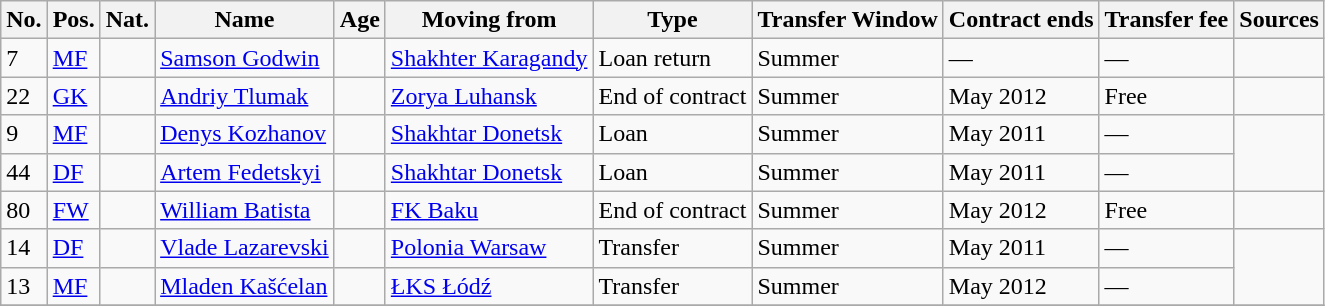<table class="wikitable">
<tr>
<th>No.</th>
<th>Pos.</th>
<th>Nat.</th>
<th>Name</th>
<th>Age</th>
<th>Moving from</th>
<th>Type</th>
<th>Transfer Window</th>
<th>Contract ends</th>
<th>Transfer fee</th>
<th>Sources</th>
</tr>
<tr>
<td>7</td>
<td><a href='#'>MF</a></td>
<td></td>
<td><a href='#'>Samson Godwin</a></td>
<td></td>
<td> <a href='#'>Shakhter Karagandy</a></td>
<td>Loan return</td>
<td>Summer</td>
<td>—</td>
<td>—</td>
<td></td>
</tr>
<tr>
<td>22</td>
<td><a href='#'>GK</a></td>
<td></td>
<td><a href='#'>Andriy Tlumak</a></td>
<td></td>
<td><a href='#'>Zorya Luhansk</a></td>
<td>End of contract</td>
<td>Summer</td>
<td>May 2012</td>
<td>Free</td>
<td></td>
</tr>
<tr>
<td>9</td>
<td><a href='#'>MF</a></td>
<td></td>
<td><a href='#'>Denys Kozhanov</a></td>
<td></td>
<td><a href='#'>Shakhtar Donetsk</a></td>
<td>Loan</td>
<td>Summer</td>
<td>May 2011</td>
<td>—</td>
<td rowspan="2"></td>
</tr>
<tr>
<td>44</td>
<td><a href='#'>DF</a></td>
<td></td>
<td><a href='#'>Artem Fedetskyi</a></td>
<td></td>
<td><a href='#'>Shakhtar Donetsk</a></td>
<td>Loan</td>
<td>Summer</td>
<td>May 2011</td>
<td>—</td>
</tr>
<tr>
<td>80</td>
<td><a href='#'>FW</a></td>
<td></td>
<td><a href='#'>William Batista</a></td>
<td></td>
<td> <a href='#'>FK Baku</a></td>
<td>End of contract</td>
<td>Summer</td>
<td>May 2012</td>
<td>Free</td>
<td></td>
</tr>
<tr>
<td>14</td>
<td><a href='#'>DF</a></td>
<td></td>
<td><a href='#'>Vlade Lazarevski</a></td>
<td></td>
<td> <a href='#'>Polonia Warsaw</a></td>
<td>Transfer</td>
<td>Summer</td>
<td>May 2011</td>
<td>—</td>
<td rowspan="2"></td>
</tr>
<tr>
<td>13</td>
<td><a href='#'>MF</a></td>
<td></td>
<td><a href='#'>Mladen Kašćelan</a></td>
<td></td>
<td> <a href='#'>ŁKS Łódź</a></td>
<td>Transfer</td>
<td>Summer</td>
<td>May 2012</td>
<td>—</td>
</tr>
<tr>
</tr>
</table>
